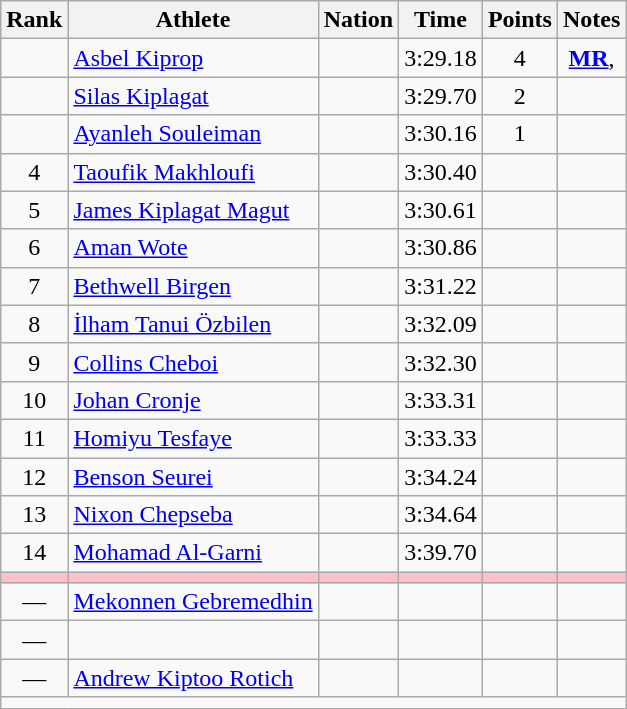<table class="wikitable mw-datatable sortable" style="text-align:center;">
<tr>
<th>Rank</th>
<th>Athlete</th>
<th>Nation</th>
<th>Time</th>
<th>Points</th>
<th>Notes</th>
</tr>
<tr>
<td></td>
<td align=left><a href='#'>Asbel Kiprop</a></td>
<td align=left></td>
<td>3:29.18</td>
<td>4</td>
<td><strong><a href='#'>MR</a></strong>, </td>
</tr>
<tr>
<td></td>
<td align=left><a href='#'>Silas Kiplagat</a></td>
<td align=left></td>
<td>3:29.70</td>
<td>2</td>
<td></td>
</tr>
<tr>
<td></td>
<td align=left><a href='#'>Ayanleh Souleiman</a></td>
<td align=left></td>
<td>3:30.16</td>
<td>1</td>
<td><strong></strong></td>
</tr>
<tr>
<td>4</td>
<td align=left><a href='#'>Taoufik Makhloufi</a></td>
<td align=left></td>
<td>3:30.40</td>
<td></td>
<td></td>
</tr>
<tr>
<td>5</td>
<td align=left><a href='#'>James Kiplagat Magut</a></td>
<td align=left></td>
<td>3:30.61</td>
<td></td>
<td></td>
</tr>
<tr>
<td>6</td>
<td align=left><a href='#'>Aman Wote</a></td>
<td align=left></td>
<td>3:30.86</td>
<td></td>
<td><strong></strong></td>
</tr>
<tr>
<td>7</td>
<td align=left><a href='#'>Bethwell Birgen</a></td>
<td align=left></td>
<td>3:31.22</td>
<td></td>
<td></td>
</tr>
<tr>
<td>8</td>
<td align=left><a href='#'>İlham Tanui Özbilen</a></td>
<td align=left></td>
<td>3:32.09</td>
<td></td>
<td></td>
</tr>
<tr>
<td>9</td>
<td align=left><a href='#'>Collins Cheboi</a></td>
<td align=left></td>
<td>3:32.30</td>
<td></td>
<td></td>
</tr>
<tr>
<td>10</td>
<td align=left><a href='#'>Johan Cronje</a></td>
<td align=left></td>
<td>3:33.31</td>
<td></td>
<td></td>
</tr>
<tr>
<td>11</td>
<td align=left><a href='#'>Homiyu Tesfaye</a></td>
<td align=left></td>
<td>3:33.33</td>
<td></td>
<td></td>
</tr>
<tr>
<td>12</td>
<td align=left><a href='#'>Benson Seurei</a></td>
<td align=left></td>
<td>3:34.24</td>
<td></td>
<td></td>
</tr>
<tr>
<td>13</td>
<td align=left><a href='#'>Nixon Chepseba</a></td>
<td align=left></td>
<td>3:34.64</td>
<td></td>
<td></td>
</tr>
<tr>
<td>14</td>
<td align=left><a href='#'>Mohamad Al-Garni</a></td>
<td align=left></td>
<td>3:39.70</td>
<td></td>
<td></td>
</tr>
<tr bgcolor=pink>
<td></td>
<td align=left></td>
<td align=left></td>
<td></td>
<td></td>
<td></td>
</tr>
<tr>
<td>—</td>
<td align=left><a href='#'>Mekonnen Gebremedhin</a></td>
<td align=left></td>
<td></td>
<td></td>
<td></td>
</tr>
<tr>
<td>—</td>
<td align=left></td>
<td align=left></td>
<td></td>
<td></td>
<td></td>
</tr>
<tr>
<td>—</td>
<td align=left><a href='#'>Andrew Kiptoo Rotich</a></td>
<td align=left></td>
<td></td>
<td></td>
<td></td>
</tr>
<tr class="sortbottom">
<td colspan=6></td>
</tr>
</table>
